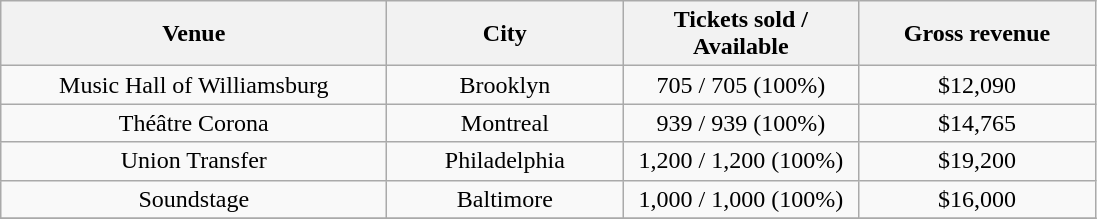<table class="wikitable" style="text-align:center">
<tr>
<th style="width:250px;">Venue</th>
<th style="width:150px;">City</th>
<th style="width:150px;">Tickets sold / Available</th>
<th style="width:150px;">Gross revenue</th>
</tr>
<tr>
<td>Music Hall of Williamsburg</td>
<td>Brooklyn</td>
<td>705 / 705 (100%)</td>
<td>$12,090</td>
</tr>
<tr>
<td>Théâtre Corona</td>
<td>Montreal</td>
<td>939 / 939 (100%)</td>
<td>$14,765</td>
</tr>
<tr>
<td>Union Transfer</td>
<td>Philadelphia</td>
<td>1,200 / 1,200 (100%)</td>
<td>$19,200</td>
</tr>
<tr>
<td>Soundstage</td>
<td>Baltimore</td>
<td>1,000 / 1,000 (100%)</td>
<td>$16,000</td>
</tr>
<tr>
</tr>
</table>
